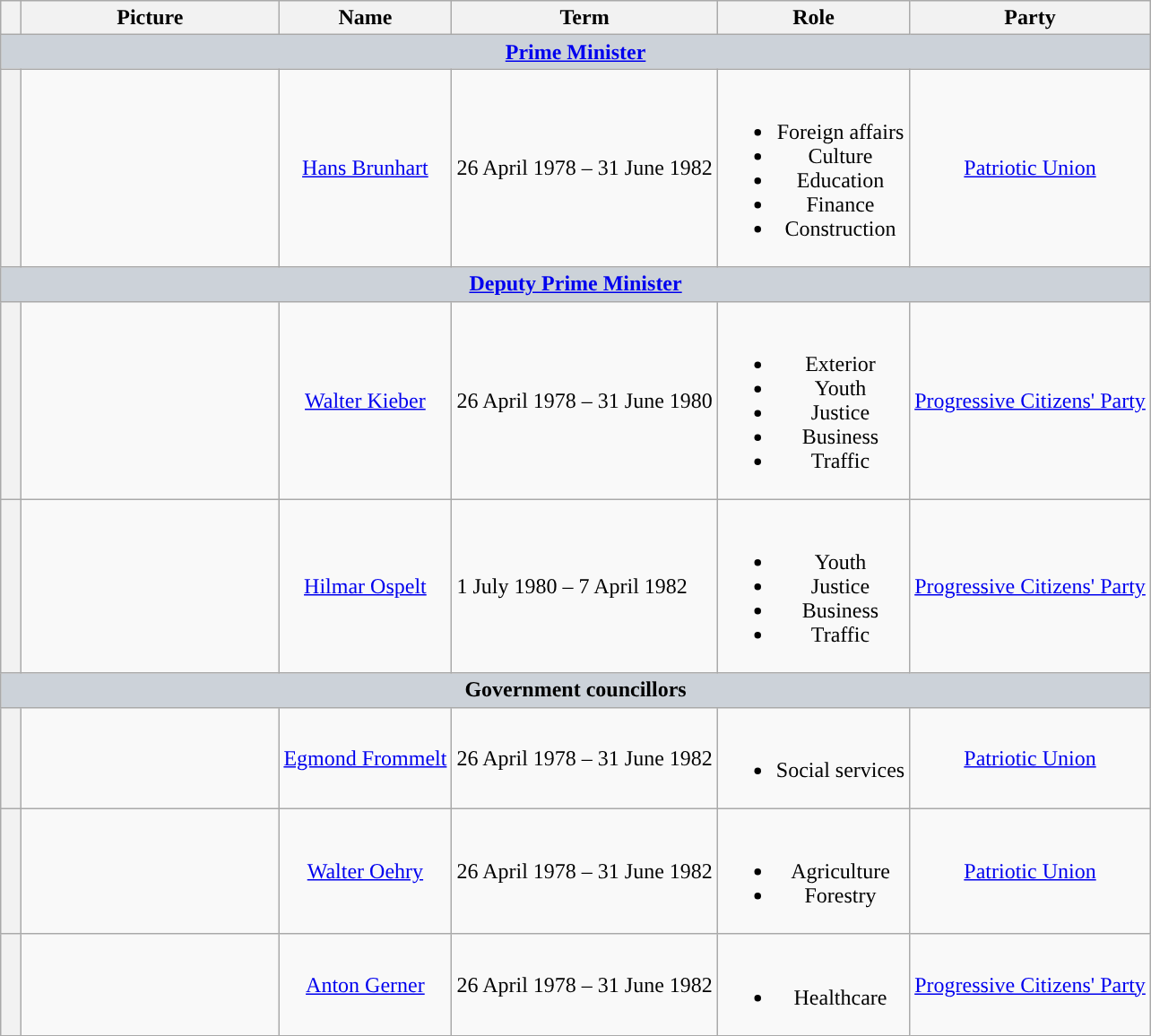<table class="wikitable" style="text-align:center">
<tr>
<th style="width: 0.5em"></th>
<th style="width: 11.5em">Picture</th>
<th>Name</th>
<th>Term</th>
<th>Role</th>
<th>Party</th>
</tr>
<tr>
<th colspan="7" style="background:#CCD2D9"><a href='#'>Prime Minister</a></th>
</tr>
<tr>
<th style="background:"></th>
<td></td>
<td><a href='#'>Hans Brunhart</a></td>
<td style="text-align:left">26 April 1978 – 31 June 1982</td>
<td><br><ul><li>Foreign affairs</li><li>Culture</li><li>Education</li><li>Finance</li><li>Construction</li></ul></td>
<td><a href='#'>Patriotic Union</a></td>
</tr>
<tr>
<th colspan="7" style="background:#CCD2D9"><a href='#'>Deputy Prime Minister</a></th>
</tr>
<tr>
<th style="background:"></th>
<td></td>
<td><a href='#'>Walter Kieber</a></td>
<td style="text-align:left">26 April 1978 – 31 June 1980</td>
<td><br><ul><li>Exterior</li><li>Youth</li><li>Justice</li><li>Business</li><li>Traffic</li></ul></td>
<td><a href='#'>Progressive Citizens' Party</a></td>
</tr>
<tr>
<th style="background:"></th>
<td></td>
<td><a href='#'>Hilmar Ospelt</a></td>
<td style="text-align:left">1 July 1980 – 7 April 1982</td>
<td><br><ul><li>Youth</li><li>Justice</li><li>Business</li><li>Traffic</li></ul></td>
<td><a href='#'>Progressive Citizens' Party</a></td>
</tr>
<tr>
<th colspan="7" style="background:#CCD2D9">Government councillors</th>
</tr>
<tr>
<th style="background:"></th>
<td></td>
<td><a href='#'>Egmond Frommelt</a></td>
<td style="text-align:left">26 April 1978 – 31 June 1982</td>
<td><br><ul><li>Social services</li></ul></td>
<td><a href='#'>Patriotic Union</a></td>
</tr>
<tr>
<th style="background:"></th>
<td></td>
<td><a href='#'>Walter Oehry</a></td>
<td>26 April 1978 – 31 June 1982</td>
<td><br><ul><li>Agriculture</li><li>Forestry</li></ul></td>
<td><a href='#'>Patriotic Union</a></td>
</tr>
<tr>
<th style="background:"></th>
<td></td>
<td><a href='#'>Anton Gerner</a></td>
<td>26 April 1978 – 31 June 1982</td>
<td><br><ul><li>Healthcare</li></ul></td>
<td><a href='#'>Progressive Citizens' Party</a></td>
</tr>
</table>
